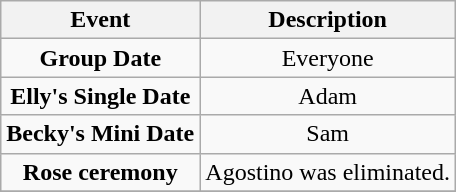<table class="wikitable sortable" style="text-align:center;">
<tr>
<th>Event</th>
<th>Description</th>
</tr>
<tr>
<td><strong>Group Date</strong></td>
<td>Everyone</td>
</tr>
<tr>
<td><strong>Elly's Single Date</strong></td>
<td>Adam</td>
</tr>
<tr>
<td><strong>Becky's Mini Date</strong></td>
<td>Sam</td>
</tr>
<tr>
<td><strong>Rose ceremony</strong></td>
<td>Agostino was eliminated.</td>
</tr>
<tr>
</tr>
</table>
